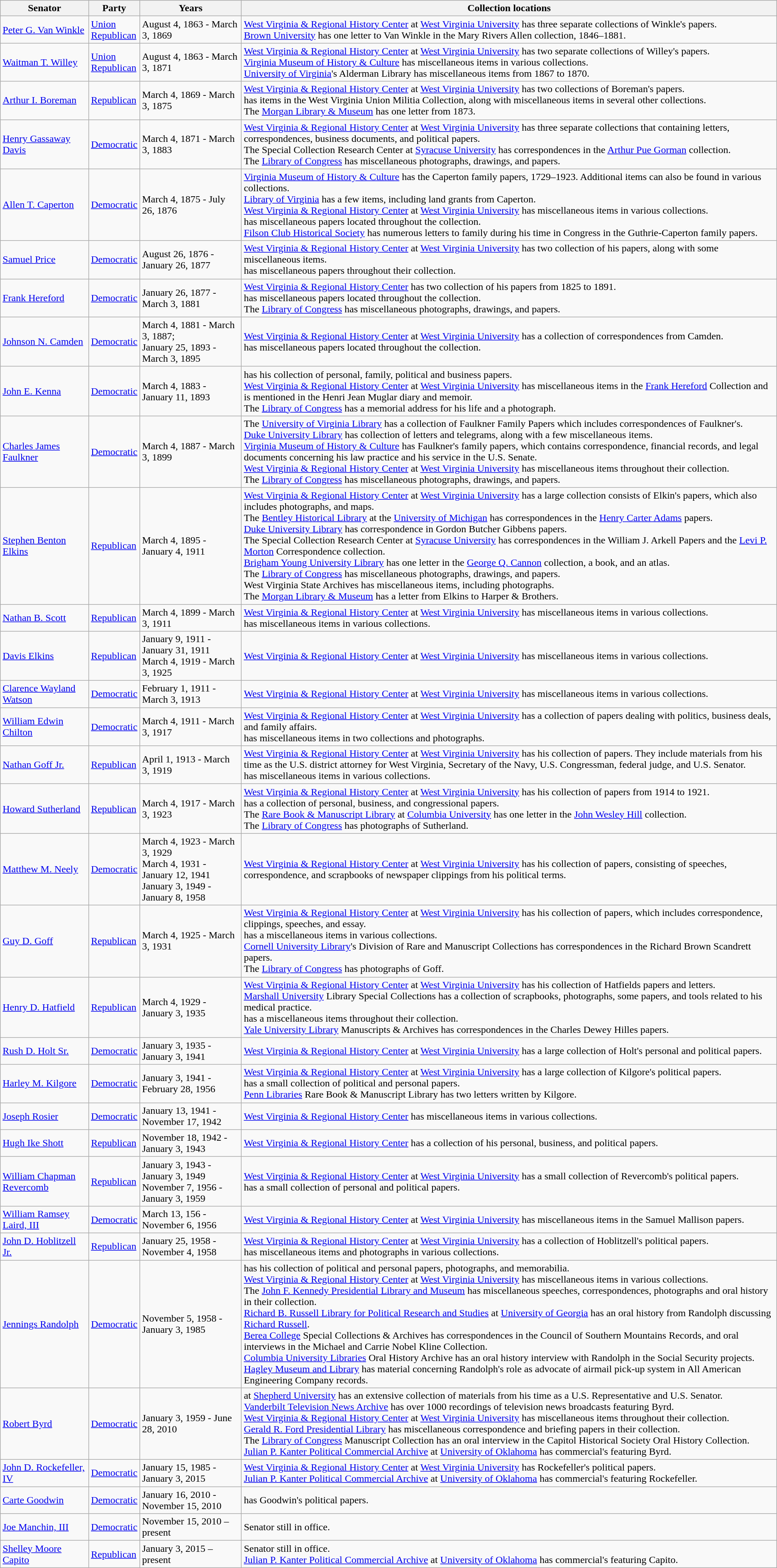<table class="wikitable sortable">
<tr>
<th>Senator</th>
<th>Party</th>
<th>Years</th>
<th>Collection locations</th>
</tr>
<tr>
<td><a href='#'>Peter G. Van Winkle</a></td>
<td><a href='#'>Union</a><br><a href='#'>Republican</a></td>
<td>August 4, 1863 - March 3, 1869</td>
<td><a href='#'>West Virginia & Regional History Center</a> at <a href='#'>West Virginia University</a> has three separate collections of Winkle's papers.<br><a href='#'>Brown University</a> has one letter to Van Winkle in the Mary Rivers Allen collection, 1846–1881.</td>
</tr>
<tr>
<td><a href='#'>Waitman T. Willey</a></td>
<td><a href='#'>Union</a><br><a href='#'>Republican</a></td>
<td>August 4, 1863 - March 3, 1871</td>
<td><a href='#'>West Virginia & Regional History Center</a> at <a href='#'>West Virginia University</a> has two separate collections of Willey's papers.<br><a href='#'>Virginia Museum of History & Culture</a> has miscellaneous items in various collections.<br><a href='#'>University of Virginia</a>'s Alderman Library has miscellaneous items from 1867 to 1870.</td>
</tr>
<tr>
<td><a href='#'>Arthur I. Boreman</a></td>
<td><a href='#'>Republican</a></td>
<td>March 4, 1869 - March 3, 1875</td>
<td><a href='#'>West Virginia & Regional History Center</a> at <a href='#'>West Virginia University</a> has two collections of Boreman's papers.<br> has items in the West Virginia Union Militia Collection, along with miscellaneous items in several other collections.<br>The <a href='#'>Morgan Library & Museum</a> has one letter from 1873.</td>
</tr>
<tr>
<td><a href='#'>Henry Gassaway Davis</a></td>
<td><a href='#'>Democratic</a></td>
<td>March 4, 1871 - March 3, 1883</td>
<td><a href='#'>West Virginia & Regional History Center</a> at <a href='#'>West Virginia University</a> has three separate collections that containing letters, correspondences, business documents, and political papers.<br>The Special Collection Research Center at <a href='#'>Syracuse University</a> has correspondences in the <a href='#'>Arthur Pue Gorman</a> collection.<br>The <a href='#'>Library of Congress</a> has miscellaneous photographs, drawings, and papers.</td>
</tr>
<tr>
<td><a href='#'>Allen T. Caperton</a></td>
<td><a href='#'>Democratic</a></td>
<td>March 4, 1875 - July 26, 1876</td>
<td><a href='#'>Virginia Museum of History & Culture</a> has the Caperton family papers, 1729–1923.  Additional items can also be found in various collections.<br><a href='#'>Library of Virginia</a> has a few items, including land grants from Caperton.<br><a href='#'>West Virginia & Regional History Center</a> at <a href='#'>West Virginia University</a> has miscellaneous items in various collections.<br> has miscellaneous papers located throughout the collection.<br><a href='#'>Filson Club Historical Society</a> has numerous letters to family during his time in Congress in the Guthrie-Caperton family papers.</td>
</tr>
<tr>
<td><a href='#'>Samuel Price</a></td>
<td><a href='#'>Democratic</a></td>
<td>August 26, 1876 - January 26, 1877</td>
<td><a href='#'>West Virginia & Regional History Center</a> at <a href='#'>West Virginia University</a> has two collection of his papers, along with some miscellaneous items.<br> has miscellaneous papers throughout their collection.</td>
</tr>
<tr>
<td><a href='#'>Frank Hereford</a></td>
<td><a href='#'>Democratic</a></td>
<td>January 26, 1877 - March 3, 1881</td>
<td><a href='#'>West Virginia & Regional History Center</a> has two collection of his papers from 1825 to 1891.<br> has miscellaneous papers located throughout the collection.<br>The <a href='#'>Library of Congress</a> has miscellaneous photographs, drawings, and papers.</td>
</tr>
<tr>
<td><a href='#'>Johnson N. Camden</a></td>
<td><a href='#'>Democratic</a></td>
<td>March 4, 1881 - March 3, 1887;<br>January 25, 1893 - March 3, 1895</td>
<td><a href='#'>West Virginia & Regional History Center</a> at <a href='#'>West Virginia University</a> has a collection of correspondences from Camden.<br> has miscellaneous papers located throughout the collection.</td>
</tr>
<tr>
<td><a href='#'>John E. Kenna</a></td>
<td><a href='#'>Democratic</a></td>
<td>March 4, 1883 - January 11, 1893</td>
<td> has his collection of personal, family, political and business papers.<br><a href='#'>West Virginia & Regional History Center</a> at <a href='#'>West Virginia University</a> has miscellaneous items in the <a href='#'>Frank Hereford</a> Collection and is mentioned in the Henri Jean Muglar diary and memoir.<br>The <a href='#'>Library of Congress</a> has a memorial address for his life and a photograph.</td>
</tr>
<tr>
<td><a href='#'>Charles James Faulkner</a></td>
<td><a href='#'>Democratic</a></td>
<td>March 4, 1887 - March 3, 1899</td>
<td>The <a href='#'>University of Virginia Library</a> has a collection of Faulkner Family Papers which includes correspondences of Faulkner's.<br><a href='#'>Duke University Library</a> has collection of letters and telegrams, along with a few miscellaneous items.<br><a href='#'>Virginia Museum of History & Culture</a> has Faulkner's family papers, which contains correspondence, financial records, and legal documents concerning his law practice and his service in the U.S. Senate.<br><a href='#'>West Virginia & Regional History Center</a> at <a href='#'>West Virginia University</a> has miscellaneous items throughout their collection.<br>The <a href='#'>Library of Congress</a> has miscellaneous photographs, drawings, and papers.</td>
</tr>
<tr>
<td><a href='#'>Stephen Benton Elkins</a></td>
<td><a href='#'>Republican</a></td>
<td>March 4, 1895 - January 4, 1911</td>
<td><a href='#'>West Virginia & Regional History Center</a> at <a href='#'>West Virginia University</a> has a large collection consists of Elkin's papers, which also includes photographs, and maps.<br>The <a href='#'>Bentley Historical Library</a> at the <a href='#'>University of Michigan</a> has correspondences in the <a href='#'>Henry Carter Adams</a> papers.<br><a href='#'>Duke University Library</a> has correspondence in Gordon Butcher Gibbens papers.<br>The Special Collection Research Center at <a href='#'>Syracuse University</a> has correspondences in the William J. Arkell Papers and the <a href='#'>Levi P. Morton</a> Correspondence collection.<br><a href='#'>Brigham Young University Library</a> has one letter in the <a href='#'>George Q. Cannon</a> collection, a book, and an atlas.<br>The <a href='#'>Library of Congress</a> has miscellaneous photographs, drawings, and papers.<br>West Virginia State Archives has miscellaneous items, including photographs.<br>The <a href='#'>Morgan Library & Museum</a> has a letter from Elkins to Harper & Brothers.</td>
</tr>
<tr>
<td><a href='#'>Nathan B. Scott</a></td>
<td><a href='#'>Republican</a></td>
<td>March 4, 1899 - March 3, 1911</td>
<td><a href='#'>West Virginia & Regional History Center</a> at <a href='#'>West Virginia University</a> has miscellaneous items in various collections.<br> has miscellaneous items in various collections.</td>
</tr>
<tr>
<td><a href='#'>Davis Elkins</a></td>
<td><a href='#'>Republican</a></td>
<td>January 9, 1911 - January 31, 1911<br>March 4, 1919 - March 3, 1925</td>
<td><a href='#'>West Virginia & Regional History Center</a> at <a href='#'>West Virginia University</a> has miscellaneous items in various collections.</td>
</tr>
<tr>
<td><a href='#'>Clarence Wayland Watson</a></td>
<td><a href='#'>Democratic</a></td>
<td>February 1, 1911 - March 3, 1913</td>
<td><a href='#'>West Virginia & Regional History Center</a> at <a href='#'>West Virginia University</a> has miscellaneous items in various collections.</td>
</tr>
<tr>
<td><a href='#'>William Edwin Chilton</a></td>
<td><a href='#'>Democratic</a></td>
<td>March 4, 1911 - March 3, 1917</td>
<td><a href='#'>West Virginia & Regional History Center</a> at <a href='#'>West Virginia University</a> has a collection of papers dealing with politics, business deals, and family affairs.<br> has miscellaneous items in two collections and photographs.</td>
</tr>
<tr>
<td><a href='#'>Nathan Goff Jr.</a></td>
<td><a href='#'>Republican</a></td>
<td>April 1, 1913 - March 3, 1919</td>
<td><a href='#'>West Virginia & Regional History Center</a> at <a href='#'>West Virginia University</a> has his collection of papers. They include materials from his time as the U.S. district attorney for West Virginia, Secretary of the Navy, U.S. Congressman, federal judge, and U.S. Senator.<br> has miscellaneous items in various collections.</td>
</tr>
<tr>
<td><a href='#'>Howard Sutherland</a></td>
<td><a href='#'>Republican</a></td>
<td>March 4, 1917 - March 3, 1923</td>
<td><a href='#'>West Virginia & Regional History Center</a> at <a href='#'>West Virginia University</a> has his collection of papers from 1914 to 1921.<br> has a collection of personal, business, and congressional papers.<br>The <a href='#'>Rare Book & Manuscript Library</a> at <a href='#'>Columbia University</a> has one letter in the <a href='#'>John Wesley Hill</a> collection.<br>The <a href='#'>Library of Congress</a> has photographs of Sutherland.</td>
</tr>
<tr>
<td><a href='#'>Matthew M. Neely</a></td>
<td><a href='#'>Democratic</a></td>
<td>March 4, 1923 - March 3, 1929<br>March 4, 1931 - January 12, 1941<br>January 3, 1949 - January 8, 1958</td>
<td><a href='#'>West Virginia & Regional History Center</a> at <a href='#'>West Virginia University</a> has his collection of papers, consisting of speeches, correspondence, and scrapbooks of newspaper clippings from his political terms.</td>
</tr>
<tr>
<td><a href='#'>Guy D. Goff</a></td>
<td><a href='#'>Republican</a></td>
<td>March 4, 1925 - March 3, 1931</td>
<td><a href='#'>West Virginia & Regional History Center</a> at <a href='#'>West Virginia University</a> has his collection of papers, which includes correspondence, clippings, speeches, and essay.<br> has a miscellaneous items in various collections.<br><a href='#'>Cornell University Library</a>'s Division of Rare and Manuscript Collections has correspondences in the Richard Brown Scandrett papers.<br>The <a href='#'>Library of Congress</a> has photographs of Goff.</td>
</tr>
<tr>
<td><a href='#'>Henry D. Hatfield</a></td>
<td><a href='#'>Republican</a></td>
<td>March 4, 1929 - January 3, 1935</td>
<td><a href='#'>West Virginia & Regional History Center</a> at <a href='#'>West Virginia University</a> has his collection of Hatfields papers and letters.<br><a href='#'>Marshall University</a> Library Special Collections has a collection of scrapbooks, photographs, some papers, and tools related to his medical practice.<br> has a miscellaneous items throughout their collection.<br><a href='#'>Yale University Library</a> Manuscripts & Archives has correspondences in the Charles Dewey Hilles papers.</td>
</tr>
<tr>
<td><a href='#'>Rush D. Holt Sr.</a></td>
<td><a href='#'>Democratic</a></td>
<td>January 3, 1935 - January 3, 1941</td>
<td><a href='#'>West Virginia & Regional History Center</a> at <a href='#'>West Virginia University</a> has a large collection of Holt's personal and political papers.</td>
</tr>
<tr>
<td><a href='#'>Harley M. Kilgore</a></td>
<td><a href='#'>Democratic</a></td>
<td>January 3, 1941 - February 28, 1956</td>
<td><a href='#'>West Virginia & Regional History Center</a> at <a href='#'>West Virginia University</a> has a large collection of Kilgore's political papers.<br> has a small collection of political and personal papers.<br><a href='#'>Penn Libraries</a> Rare Book & Manuscript Library has two letters written by Kilgore.</td>
</tr>
<tr>
<td><a href='#'>Joseph Rosier</a></td>
<td><a href='#'>Democratic</a></td>
<td>January 13, 1941 - November 17, 1942</td>
<td><a href='#'>West Virginia & Regional History Center</a> has miscellaneous items in various collections.</td>
</tr>
<tr>
<td><a href='#'>Hugh Ike Shott</a></td>
<td><a href='#'>Republican</a></td>
<td>November 18, 1942 - January 3, 1943</td>
<td><a href='#'>West Virginia & Regional History Center</a> has a collection of his personal, business, and political papers.</td>
</tr>
<tr>
<td><a href='#'>William Chapman Revercomb</a></td>
<td><a href='#'>Republican</a></td>
<td>January 3, 1943 - January 3, 1949<br>November 7, 1956 - January 3, 1959</td>
<td><a href='#'>West Virginia & Regional History Center</a> at <a href='#'>West Virginia University</a> has a small collection of Revercomb's political papers.<br> has a small collection of personal and political papers.</td>
</tr>
<tr>
<td><a href='#'>William Ramsey Laird, III</a></td>
<td><a href='#'>Democratic</a></td>
<td>March 13, 156 - November 6, 1956</td>
<td><a href='#'>West Virginia & Regional History Center</a> at <a href='#'>West Virginia University</a> has miscellaneous items in the Samuel Mallison papers.</td>
</tr>
<tr>
<td><a href='#'>John D. Hoblitzell Jr.</a></td>
<td><a href='#'>Republican</a></td>
<td>January 25, 1958 - November 4, 1958</td>
<td><a href='#'>West Virginia & Regional History Center</a> at <a href='#'>West Virginia University</a> has a collection of Hoblitzell's political papers.<br> has miscellaneous items and photographs in various collections.</td>
</tr>
<tr>
<td><a href='#'>Jennings Randolph</a></td>
<td><a href='#'>Democratic</a></td>
<td>November 5, 1958 - January 3, 1985</td>
<td> has his collection of political and personal papers, photographs, and memorabilia.<br><a href='#'>West Virginia & Regional History Center</a> at <a href='#'>West Virginia University</a> has miscellaneous items in various collections.<br>The <a href='#'>John F. Kennedy Presidential Library and Museum</a> has miscellaneous speeches, correspondences, photographs and oral history in their collection.<br><a href='#'>Richard B. Russell Library for Political Research and Studies</a> at <a href='#'>University of Georgia</a> has an oral history from Randolph discussing <a href='#'>Richard Russell</a>.<br><a href='#'>Berea College</a> Special Collections & Archives has correspondences in the Council of Southern Mountains Records, and oral interviews in the Michael and Carrie Nobel Kline Collection.<br><a href='#'>Columbia University Libraries</a> Oral History Archive has an oral history interview with Randolph in the Social Security projects.<br><a href='#'>Hagley Museum and Library</a> has material concerning Randolph's role as advocate of airmail pick-up system in All American Engineering Company records.</td>
</tr>
<tr>
<td><a href='#'>Robert Byrd</a></td>
<td><a href='#'>Democratic</a></td>
<td>January 3, 1959 - June 28, 2010</td>
<td> at <a href='#'>Shepherd University</a> has an extensive collection of materials from his time as a U.S. Representative and U.S. Senator.<br><a href='#'>Vanderbilt Television News Archive</a> has over 1000 recordings of television news broadcasts featuring Byrd.<br><a href='#'>West Virginia & Regional History Center</a> at <a href='#'>West Virginia University</a> has miscellaneous items throughout their collection.<br><a href='#'>Gerald R. Ford Presidential Library</a> has miscellaneous correspondence and briefing papers in their collection.<br>The <a href='#'>Library of Congress</a> Manuscript Collection has an oral interview in the Capitol Historical Society Oral History Collection.<br><a href='#'>Julian P. Kanter Political Commercial Archive</a> at <a href='#'>University of Oklahoma</a> has commercial's featuring Byrd.</td>
</tr>
<tr>
<td><a href='#'>John D. Rockefeller, IV</a></td>
<td><a href='#'>Democratic</a></td>
<td>January 15, 1985 - January 3, 2015</td>
<td><a href='#'>West Virginia & Regional History Center</a> at <a href='#'>West Virginia University</a> has Rockefeller's political papers.<br><a href='#'>Julian P. Kanter Political Commercial Archive</a> at <a href='#'>University of Oklahoma</a> has commercial's featuring Rockefeller.</td>
</tr>
<tr>
<td><a href='#'>Carte Goodwin</a></td>
<td><a href='#'>Democratic</a></td>
<td>January 16, 2010 - November 15, 2010</td>
<td> has Goodwin's political papers.</td>
</tr>
<tr>
<td><a href='#'>Joe Manchin, III</a></td>
<td><a href='#'>Democratic</a></td>
<td>November 15, 2010 – present</td>
<td>Senator still in office.</td>
</tr>
<tr>
<td><a href='#'>Shelley Moore Capito</a></td>
<td><a href='#'>Republican</a></td>
<td>January 3, 2015 – present</td>
<td>Senator still in office.<br><a href='#'>Julian P. Kanter Political Commercial Archive</a> at <a href='#'>University of Oklahoma</a> has commercial's featuring Capito.</td>
</tr>
</table>
